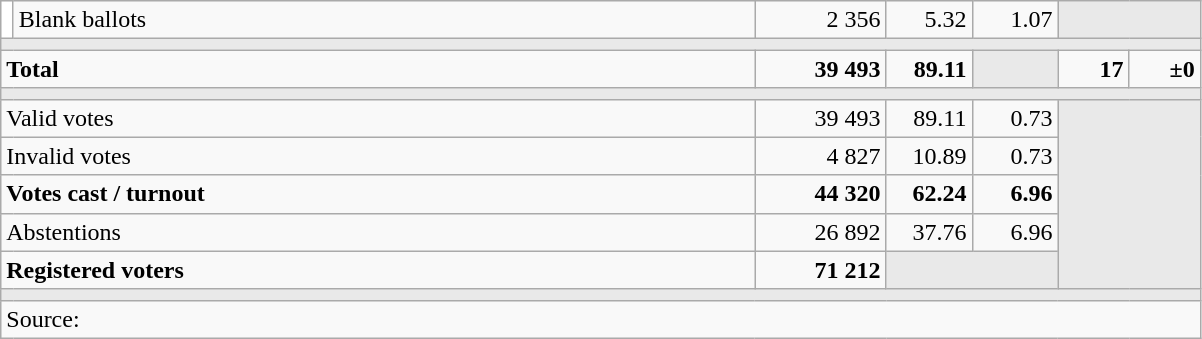<table class=wikitable style="text-align:right; margin-top:-1px">
<tr>
<td bgcolor="white" width=1></td>
<td align="left" width=487>Blank ballots</td>
<td width=80>2 356</td>
<td width=50>5.32</td>
<td width=50>1.07</td>
<td bgcolor="#E9E9E9" colspan="2"></td>
</tr>
<tr>
<td colspan="7" bgcolor="#E9E9E9"></td>
</tr>
<tr style="font-weight:bold;">
<td align="left" colspan="2">Total</td>
<td>39 493</td>
<td>89.11</td>
<td bgcolor="#E9E9E9"></td>
<td width=40>17</td>
<td width=40>±0</td>
</tr>
<tr>
<td colspan="7" bgcolor="#E9E9E9"></td>
</tr>
<tr>
<td align="left" colspan="2">Valid votes</td>
<td>39 493</td>
<td>89.11</td>
<td>0.73</td>
<td bgcolor="#E9E9E9" colspan="2" rowspan="5"></td>
</tr>
<tr>
<td align="left" colspan="2">Invalid votes</td>
<td>4 827</td>
<td>10.89</td>
<td> 0.73</td>
</tr>
<tr style="font-weight:bold;">
<td align="left" colspan="2">Votes cast / turnout</td>
<td>44 320</td>
<td>62.24</td>
<td>6.96</td>
</tr>
<tr>
<td align="left" colspan="2">Abstentions</td>
<td>26 892</td>
<td>37.76</td>
<td>6.96</td>
</tr>
<tr style="font-weight:bold;">
<td align="left" colspan="2">Registered voters</td>
<td>71 212</td>
<td bgcolor="#E9E9E9" colspan="2"></td>
</tr>
<tr>
<td colspan="7" bgcolor="#E9E9E9"></td>
</tr>
<tr>
<td align="left" colspan="7">Source: </td>
</tr>
</table>
